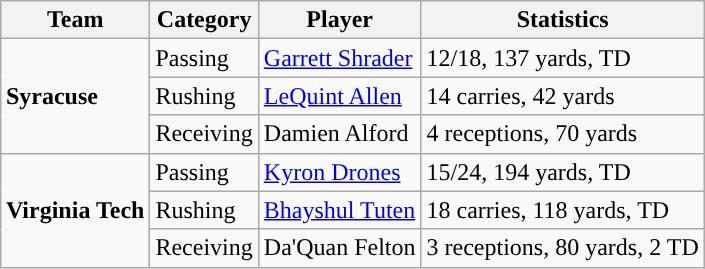<table class="wikitable" style="float: right;">
<tr>
<th>Team</th>
<th>Category</th>
<th>Player</th>
<th>Statistics</th>
</tr>
<tr>
<td rowspan=3><strong>Syracuse</strong></td>
<td>Passing</td>
<td><a href='#'>Garrett Shrader</a></td>
<td>12/18, 137 yards, TD</td>
</tr>
<tr>
<td>Rushing</td>
<td><a href='#'>LeQuint Allen</a></td>
<td>14 carries, 42 yards</td>
</tr>
<tr>
<td>Receiving</td>
<td>Damien Alford</td>
<td>4 receptions, 70 yards</td>
</tr>
<tr>
<td rowspan=3><strong>Virginia Tech</strong></td>
<td>Passing</td>
<td><a href='#'>Kyron Drones</a></td>
<td>15/24, 194 yards, TD</td>
</tr>
<tr>
<td>Rushing</td>
<td><a href='#'>Bhayshul Tuten</a></td>
<td>18 carries, 118 yards, TD</td>
</tr>
<tr>
<td>Receiving</td>
<td>Da'Quan Felton</td>
<td>3 receptions, 80 yards, 2 TD</td>
</tr>
</table>
